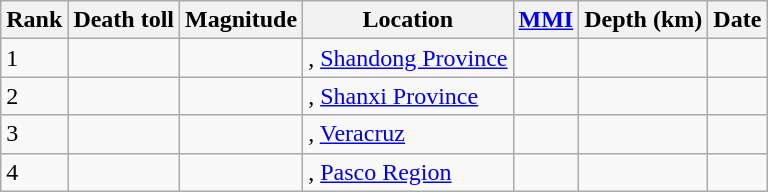<table class="sortable wikitable" style="font-size:100%;">
<tr>
<th>Rank</th>
<th>Death toll</th>
<th>Magnitude</th>
<th>Location</th>
<th><a href='#'>MMI</a></th>
<th>Depth (km)</th>
<th>Date</th>
</tr>
<tr>
<td>1</td>
<td></td>
<td></td>
<td>, <a href='#'>Shandong Province</a></td>
<td></td>
<td></td>
<td></td>
</tr>
<tr>
<td>2</td>
<td></td>
<td></td>
<td>, <a href='#'>Shanxi Province</a></td>
<td></td>
<td></td>
<td></td>
</tr>
<tr>
<td>3</td>
<td></td>
<td></td>
<td>, <a href='#'>Veracruz</a></td>
<td></td>
<td></td>
<td></td>
</tr>
<tr>
<td>4</td>
<td></td>
<td></td>
<td>, <a href='#'>Pasco Region</a></td>
<td></td>
<td></td>
<td></td>
</tr>
</table>
